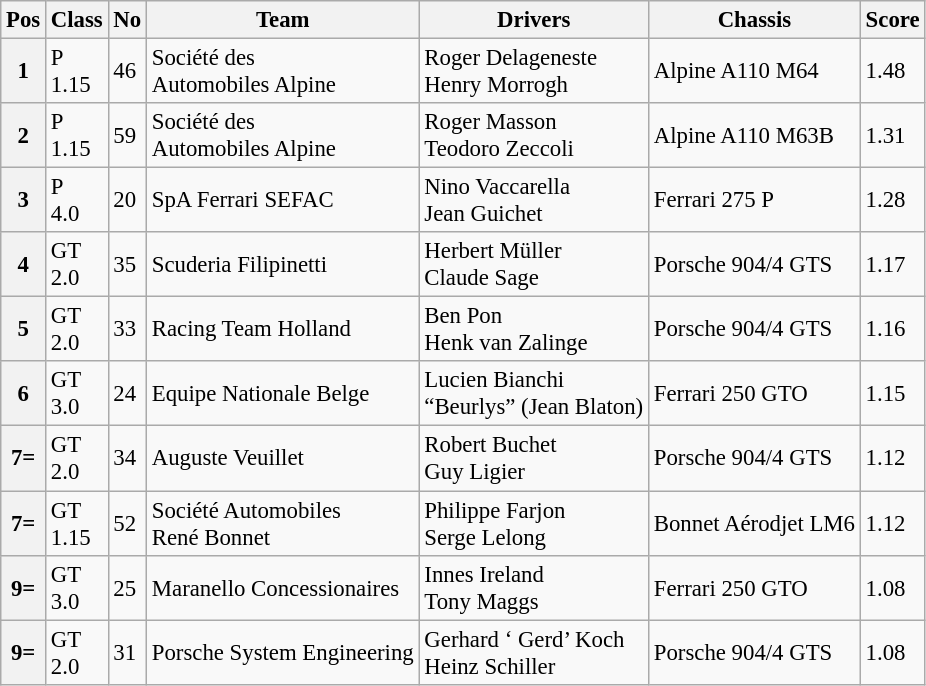<table class="wikitable" style="font-size: 95%;">
<tr>
<th>Pos</th>
<th>Class</th>
<th>No</th>
<th>Team</th>
<th>Drivers</th>
<th>Chassis</th>
<th>Score</th>
</tr>
<tr>
<th>1</th>
<td>P<br>1.15</td>
<td>46</td>
<td> Société des<br>Automobiles Alpine</td>
<td> Roger Delageneste<br> Henry Morrogh</td>
<td>Alpine A110 M64</td>
<td>1.48</td>
</tr>
<tr>
<th>2</th>
<td>P<br>1.15</td>
<td>59</td>
<td> Société des<br>Automobiles Alpine</td>
<td> Roger Masson<br> Teodoro Zeccoli</td>
<td>Alpine A110 M63B</td>
<td>1.31</td>
</tr>
<tr>
<th>3</th>
<td>P<br>4.0</td>
<td>20</td>
<td> SpA Ferrari SEFAC</td>
<td> Nino Vaccarella<br> Jean Guichet</td>
<td>Ferrari 275 P</td>
<td>1.28</td>
</tr>
<tr>
<th>4</th>
<td>GT<br>2.0</td>
<td>35</td>
<td> Scuderia Filipinetti</td>
<td> Herbert Müller<br> Claude Sage</td>
<td>Porsche 904/4 GTS</td>
<td>1.17</td>
</tr>
<tr>
<th>5</th>
<td>GT<br>2.0</td>
<td>33</td>
<td> Racing Team Holland</td>
<td> Ben Pon<br> Henk van Zalinge</td>
<td>Porsche 904/4 GTS</td>
<td>1.16</td>
</tr>
<tr>
<th>6</th>
<td>GT<br>3.0</td>
<td>24</td>
<td> Equipe Nationale Belge</td>
<td> Lucien Bianchi<br> “Beurlys” (Jean Blaton)</td>
<td>Ferrari 250 GTO</td>
<td>1.15</td>
</tr>
<tr>
<th>7=</th>
<td>GT<br>2.0</td>
<td>34</td>
<td> Auguste Veuillet</td>
<td> Robert Buchet<br> Guy Ligier</td>
<td>Porsche 904/4 GTS</td>
<td>1.12</td>
</tr>
<tr>
<th>7=</th>
<td>GT<br>1.15</td>
<td>52</td>
<td> Société Automobiles<br>René Bonnet</td>
<td> Philippe Farjon<br> Serge Lelong</td>
<td>Bonnet Aérodjet LM6</td>
<td>1.12</td>
</tr>
<tr>
<th>9=</th>
<td>GT<br>3.0</td>
<td>25</td>
<td> Maranello Concessionaires</td>
<td> Innes Ireland<br> Tony Maggs</td>
<td>Ferrari 250 GTO</td>
<td>1.08</td>
</tr>
<tr>
<th>9=</th>
<td>GT<br>2.0</td>
<td>31</td>
<td> Porsche System Engineering</td>
<td> Gerhard ‘ Gerd’ Koch<br> Heinz Schiller</td>
<td>Porsche 904/4 GTS</td>
<td>1.08</td>
</tr>
</table>
